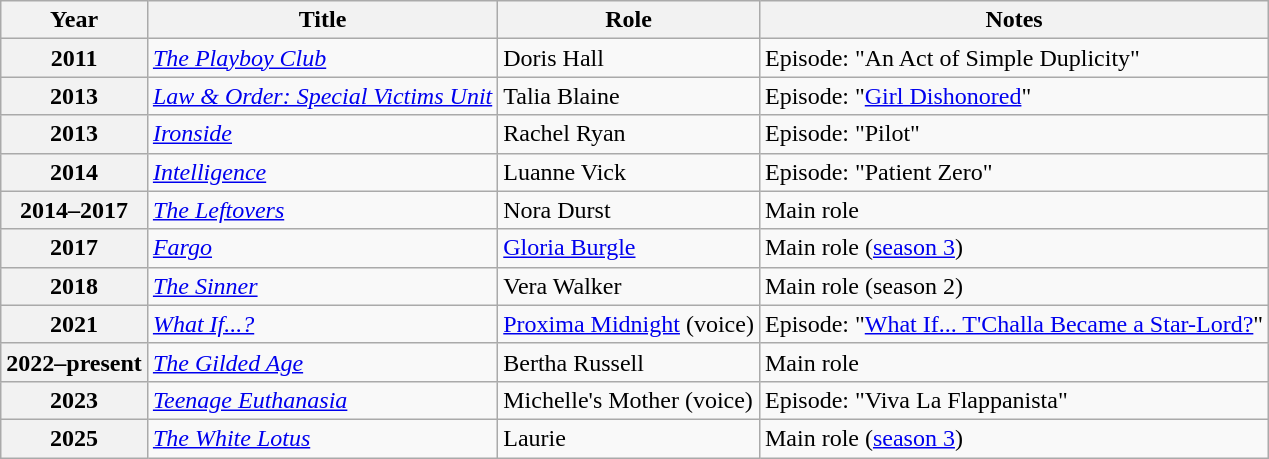<table class="wikitable plainrowheaders sortable">
<tr>
<th scope="col">Year</th>
<th scope="col">Title</th>
<th scope="col">Role</th>
<th scope="col" class="unsortable">Notes</th>
</tr>
<tr>
<th scope="row">2011</th>
<td data-sort-value="Playboy Club, The"><em><a href='#'>The Playboy Club</a></em></td>
<td>Doris Hall</td>
<td>Episode: "An Act of Simple Duplicity"</td>
</tr>
<tr>
<th scope="row">2013</th>
<td><em><a href='#'>Law & Order: Special Victims Unit</a></em></td>
<td>Talia Blaine</td>
<td>Episode: "<a href='#'>Girl Dishonored</a>"</td>
</tr>
<tr>
<th scope="row">2013</th>
<td><em><a href='#'>Ironside</a></em></td>
<td>Rachel Ryan</td>
<td>Episode: "Pilot"</td>
</tr>
<tr>
<th scope="row">2014</th>
<td><em><a href='#'>Intelligence</a></em></td>
<td>Luanne Vick</td>
<td>Episode: "Patient Zero"</td>
</tr>
<tr>
<th scope="row">2014–2017</th>
<td data-sort-value="Leftovers, The"><em><a href='#'>The Leftovers</a></em></td>
<td>Nora Durst</td>
<td>Main role</td>
</tr>
<tr>
<th scope="row">2017</th>
<td><em><a href='#'>Fargo</a></em></td>
<td><a href='#'>Gloria Burgle</a></td>
<td>Main role (<a href='#'>season 3</a>)</td>
</tr>
<tr>
<th scope="row">2018</th>
<td data-sort-value="Sinner, The"><em><a href='#'>The Sinner</a></em></td>
<td>Vera Walker</td>
<td>Main role (season 2)</td>
</tr>
<tr>
<th scope="row">2021</th>
<td><em><a href='#'>What If...?</a></em></td>
<td><a href='#'>Proxima Midnight</a> (voice)</td>
<td>Episode: "<a href='#'>What If... T'Challa Became a Star-Lord?</a>"</td>
</tr>
<tr>
<th scope="row">2022–present</th>
<td data-sort-value="Gilded Age, The"><em><a href='#'>The Gilded Age</a></em></td>
<td>Bertha Russell</td>
<td>Main role</td>
</tr>
<tr>
<th scope="row">2023</th>
<td><em><a href='#'>Teenage Euthanasia</a></em></td>
<td>Michelle's Mother (voice)</td>
<td>Episode: "Viva La Flappanista"</td>
</tr>
<tr>
<th scope="row">2025</th>
<td data-sort-value="White Lotus, The"><em><a href='#'>The White Lotus</a></em></td>
<td>Laurie</td>
<td>Main role (<a href='#'>season 3</a>)</td>
</tr>
</table>
